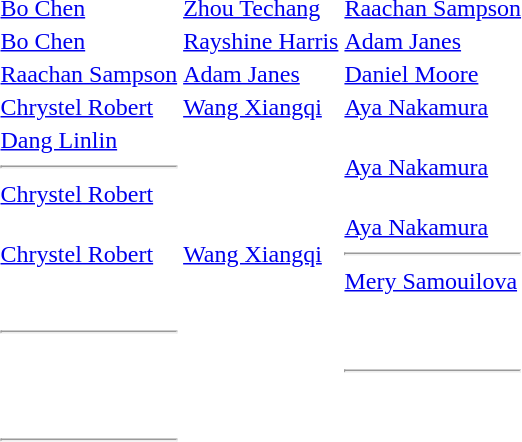<table>
<tr>
<th scope=row style="text-align:left"></th>
<td> <a href='#'>Bo Chen</a></td>
<td> <a href='#'>Zhou Techang</a></td>
<td> <a href='#'>Raachan Sampson</a></td>
</tr>
<tr>
<th scope=row style="text-align:left"></th>
<td> <a href='#'>Bo Chen</a></td>
<td> <a href='#'>Rayshine Harris</a></td>
<td> <a href='#'>Adam Janes</a></td>
</tr>
<tr>
<th scope=row style="text-align:left"></th>
<td> <a href='#'>Raachan Sampson</a></td>
<td> <a href='#'>Adam Janes</a></td>
<td> <a href='#'>Daniel Moore</a></td>
</tr>
<tr>
<th scope=row style="text-align:left"></th>
<td> <a href='#'>Chrystel Robert</a></td>
<td> <a href='#'>Wang Xiangqi</a></td>
<td> <a href='#'>Aya Nakamura</a></td>
</tr>
<tr>
<th scope=row style="text-align:left"></th>
<td> <a href='#'>Dang Linlin</a><hr> <a href='#'>Chrystel Robert</a></td>
<td></td>
<td> <a href='#'>Aya Nakamura</a></td>
</tr>
<tr>
<th scope=row style="text-align:left"></th>
<td> <a href='#'>Chrystel Robert</a></td>
<td> <a href='#'>Wang Xiangqi</a></td>
<td> <a href='#'>Aya Nakamura</a><hr> <a href='#'>Mery Samouilova</a></td>
</tr>
<tr>
<th scope=row style="text-align:left"></th>
<td></td>
<td></td>
<td></td>
</tr>
<tr>
<th scope=row style="text-align:left"></th>
<td></td>
<td></td>
<td></td>
</tr>
<tr>
<th scope=row style="text-align:left"></th>
<td></td>
<td></td>
<td></td>
</tr>
<tr>
<th scope=row style="text-align:left"></th>
<td><hr></td>
<td></td>
<td></td>
</tr>
<tr>
<th scope=row style="text-align:left"></th>
<td></td>
<td></td>
<td></td>
</tr>
<tr>
<th scope=row style="text-align:left"></th>
<td></td>
<td></td>
<td><hr></td>
</tr>
<tr>
<th scope=row style="text-align:left"></th>
<td></td>
<td></td>
<td></td>
</tr>
<tr>
<th scope=row style="text-align:left"></th>
<td></td>
<td></td>
<td></td>
</tr>
<tr>
<th scope=row style="text-align:left"></th>
<td></td>
<td></td>
<td></td>
</tr>
<tr>
<th scope=row style="text-align:left"></th>
<td></td>
<td></td>
<td></td>
</tr>
<tr>
<th scope=row style="text-align:left"></th>
<td></td>
<td></td>
<td></td>
</tr>
<tr>
<th scope=row style="text-align:left"></th>
<td></td>
<td></td>
<td></td>
</tr>
<tr>
<th scope=row style="text-align:left"></th>
<td><hr></td>
<td></td>
<td></td>
</tr>
<tr>
<th scope=row style="text-align:left"></th>
<td></td>
<td></td>
<td></td>
</tr>
<tr>
<th scope=row style="text-align:left"></th>
<td></td>
<td></td>
<td></td>
</tr>
</table>
